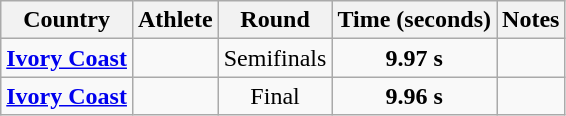<table class="wikitable sortable" style="text-align:center">
<tr>
<th>Country</th>
<th>Athlete</th>
<th>Round</th>
<th>Time (seconds)</th>
<th>Notes</th>
</tr>
<tr>
<td align=left><strong><a href='#'>Ivory Coast</a></strong></td>
<td align=left></td>
<td>Semifinals</td>
<td><strong>9.97 s</strong></td>
<td></td>
</tr>
<tr>
<td align=left><strong><a href='#'>Ivory Coast</a></strong></td>
<td align=left></td>
<td>Final</td>
<td><strong>9.96 s</strong></td>
<td></td>
</tr>
</table>
